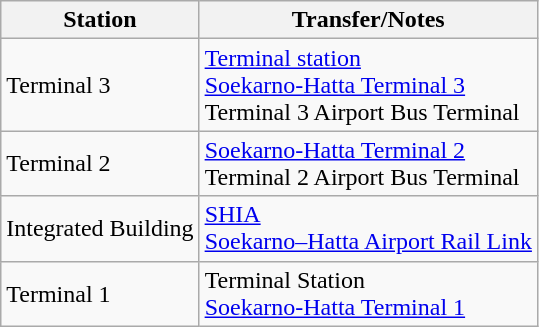<table class="wikitable">
<tr>
<th> Station</th>
<th>Transfer/Notes</th>
</tr>
<tr>
<td>Terminal 3</td>
<td><a href='#'>Terminal station</a><br> <a href='#'>Soekarno-Hatta Terminal 3</a><br> Terminal 3 Airport Bus Terminal</td>
</tr>
<tr>
<td>Terminal 2</td>
<td> <a href='#'>Soekarno-Hatta Terminal 2</a><br> Terminal 2 Airport Bus Terminal</td>
</tr>
<tr>
<td>Integrated Building</td>
<td> <a href='#'>SHIA</a><br> <a href='#'>Soekarno–Hatta Airport Rail Link</a></td>
</tr>
<tr>
<td>Terminal 1</td>
<td>Terminal Station<br> <a href='#'>Soekarno-Hatta Terminal 1</a></td>
</tr>
</table>
